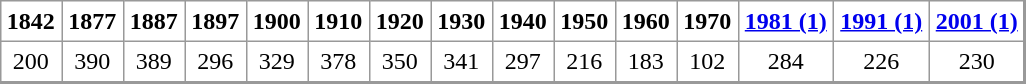<table align="center" rules="all" cellspacing="0" cellpadding="4" style="border: 1px solid #999; border-right: 2px solid #999; border-bottom:2px solid #999">
<tr>
<th>1842</th>
<th>1877</th>
<th>1887</th>
<th>1897</th>
<th>1900</th>
<th>1910</th>
<th>1920</th>
<th>1930</th>
<th>1940</th>
<th>1950</th>
<th>1960</th>
<th>1970</th>
<th><a href='#'>1981 (1)</a></th>
<th><a href='#'>1991 (1)</a></th>
<th><a href='#'>2001 (1)</a></th>
</tr>
<tr>
<td align=center>200</td>
<td align=center>390</td>
<td align=center>389</td>
<td align=center>296</td>
<td align=center>329</td>
<td align=center>378</td>
<td align=center>350</td>
<td align=center>341</td>
<td align=center>297</td>
<td align=center>216</td>
<td align=center>183</td>
<td align=center>102</td>
<td align=center>284</td>
<td align=center>226</td>
<td align=center>230</td>
</tr>
</table>
